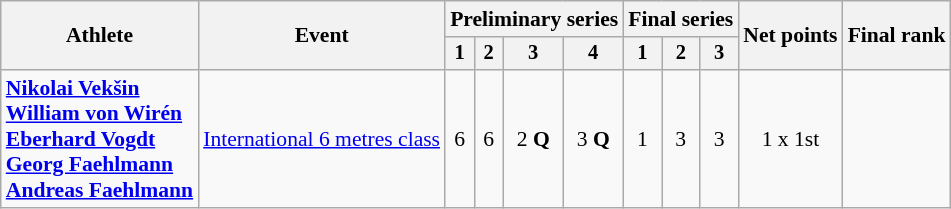<table class="wikitable" style="font-size:90%">
<tr>
<th rowspan="2">Athlete</th>
<th rowspan="2">Event</th>
<th colspan=4>Preliminary series</th>
<th colspan=3>Final series</th>
<th rowspan=2>Net points</th>
<th rowspan=2>Final rank</th>
</tr>
<tr style="font-size:95%">
<th>1</th>
<th>2</th>
<th>3</th>
<th>4</th>
<th>1</th>
<th>2</th>
<th>3</th>
</tr>
<tr align=center>
<td align=left><strong><a href='#'>Nikolai Vekšin</a><br><a href='#'>William von Wirén</a><br><a href='#'>Eberhard Vogdt</a><br><a href='#'>Georg Faehlmann</a><br><a href='#'>Andreas Faehlmann</a></strong></td>
<td align=left><a href='#'>International 6 metres class</a></td>
<td>6</td>
<td>6</td>
<td>2 <strong>Q</strong></td>
<td>3 <strong>Q</strong></td>
<td>1</td>
<td>3</td>
<td>3</td>
<td>1 x 1st</td>
<td></td>
</tr>
</table>
